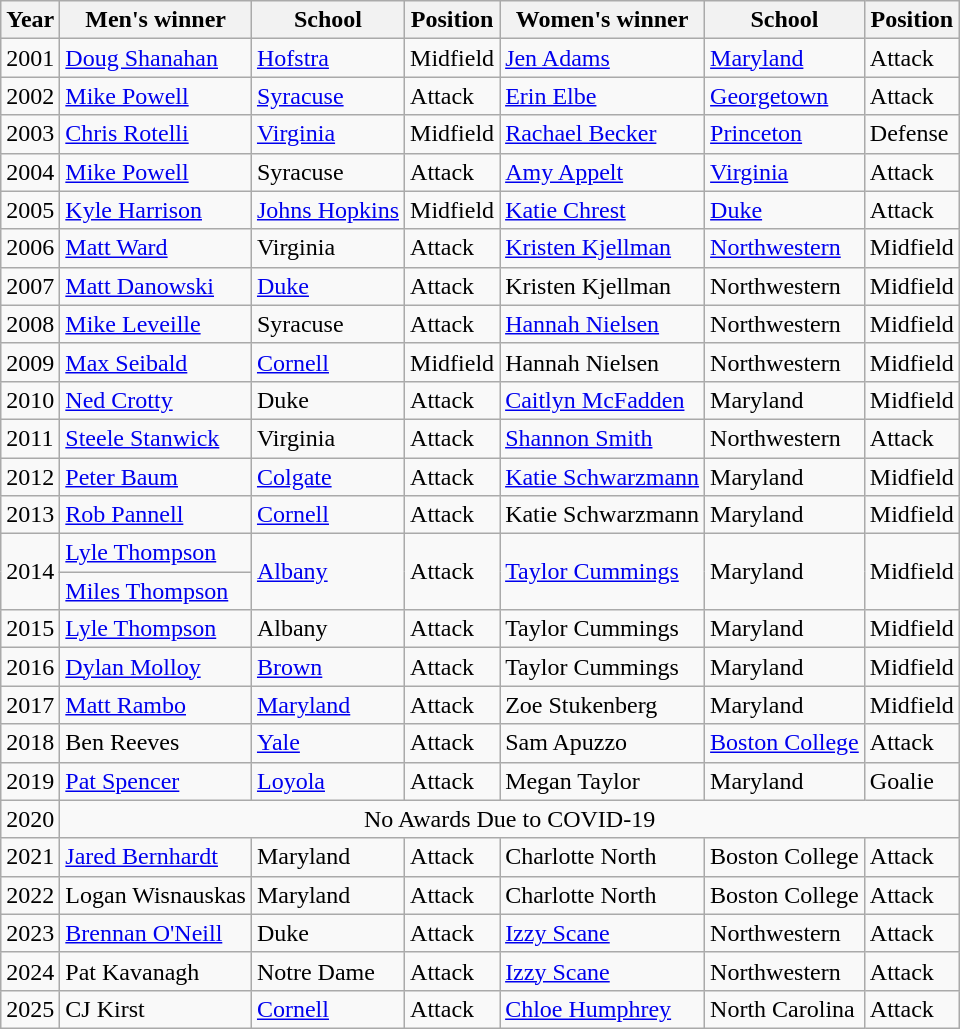<table align=left class="wikitable">
<tr>
<th align="center" colspan="1">Year</th>
<th align="center" colspan="1">Men's winner</th>
<th align="center" colspan="1">School</th>
<th align="center" colspan="1">Position</th>
<th align="center" colspan="1">Women's winner</th>
<th align="center" colspan="1">School</th>
<th align="center" colspan="1">Position</th>
</tr>
<tr>
<td>2001</td>
<td><a href='#'>Doug Shanahan</a></td>
<td><a href='#'>Hofstra</a></td>
<td>Midfield</td>
<td><a href='#'>Jen Adams</a></td>
<td><a href='#'>Maryland</a></td>
<td>Attack</td>
</tr>
<tr>
<td>2002</td>
<td><a href='#'>Mike Powell</a></td>
<td><a href='#'>Syracuse</a></td>
<td>Attack</td>
<td><a href='#'>Erin Elbe</a></td>
<td><a href='#'>Georgetown</a></td>
<td>Attack</td>
</tr>
<tr>
<td>2003</td>
<td><a href='#'>Chris Rotelli</a></td>
<td><a href='#'>Virginia</a></td>
<td>Midfield</td>
<td><a href='#'>Rachael Becker</a></td>
<td><a href='#'>Princeton</a></td>
<td>Defense</td>
</tr>
<tr>
<td>2004</td>
<td><a href='#'>Mike Powell</a></td>
<td>Syracuse</td>
<td>Attack</td>
<td><a href='#'>Amy Appelt</a></td>
<td><a href='#'>Virginia</a></td>
<td>Attack</td>
</tr>
<tr>
<td>2005</td>
<td><a href='#'>Kyle Harrison</a></td>
<td><a href='#'>Johns Hopkins</a></td>
<td>Midfield</td>
<td><a href='#'>Katie Chrest</a></td>
<td><a href='#'>Duke</a></td>
<td>Attack</td>
</tr>
<tr>
<td>2006</td>
<td><a href='#'>Matt Ward</a></td>
<td>Virginia</td>
<td>Attack</td>
<td><a href='#'>Kristen Kjellman</a></td>
<td><a href='#'>Northwestern</a></td>
<td>Midfield</td>
</tr>
<tr>
<td>2007</td>
<td><a href='#'>Matt Danowski</a></td>
<td><a href='#'>Duke</a></td>
<td>Attack</td>
<td>Kristen Kjellman</td>
<td>Northwestern</td>
<td>Midfield</td>
</tr>
<tr>
<td>2008</td>
<td><a href='#'>Mike Leveille</a></td>
<td>Syracuse</td>
<td>Attack</td>
<td><a href='#'>Hannah Nielsen</a></td>
<td>Northwestern</td>
<td>Midfield</td>
</tr>
<tr>
<td>2009</td>
<td><a href='#'>Max Seibald</a></td>
<td><a href='#'>Cornell</a></td>
<td>Midfield</td>
<td>Hannah Nielsen</td>
<td>Northwestern</td>
<td>Midfield</td>
</tr>
<tr>
<td>2010</td>
<td><a href='#'>Ned Crotty</a></td>
<td>Duke</td>
<td>Attack</td>
<td><a href='#'>Caitlyn McFadden</a></td>
<td>Maryland</td>
<td>Midfield</td>
</tr>
<tr>
<td>2011</td>
<td><a href='#'>Steele Stanwick</a></td>
<td>Virginia</td>
<td>Attack</td>
<td><a href='#'>Shannon Smith</a></td>
<td>Northwestern</td>
<td>Attack</td>
</tr>
<tr>
<td>2012</td>
<td><a href='#'>Peter Baum</a></td>
<td><a href='#'>Colgate</a></td>
<td>Attack</td>
<td><a href='#'>Katie Schwarzmann</a></td>
<td>Maryland</td>
<td>Midfield</td>
</tr>
<tr>
<td>2013</td>
<td><a href='#'>Rob Pannell</a></td>
<td><a href='#'>Cornell</a></td>
<td>Attack</td>
<td>Katie Schwarzmann</td>
<td>Maryland</td>
<td>Midfield</td>
</tr>
<tr>
<td rowspan="2">2014</td>
<td><a href='#'>Lyle Thompson</a></td>
<td rowspan="2"><a href='#'>Albany</a></td>
<td rowspan="2">Attack</td>
<td rowspan="2"><a href='#'>Taylor Cummings</a></td>
<td rowspan="2">Maryland</td>
<td rowspan="2">Midfield</td>
</tr>
<tr>
<td><a href='#'>Miles Thompson</a></td>
</tr>
<tr>
<td>2015</td>
<td><a href='#'>Lyle Thompson</a></td>
<td>Albany</td>
<td>Attack</td>
<td>Taylor Cummings</td>
<td>Maryland</td>
<td>Midfield</td>
</tr>
<tr>
<td>2016</td>
<td><a href='#'>Dylan Molloy</a></td>
<td><a href='#'>Brown</a></td>
<td>Attack</td>
<td>Taylor Cummings</td>
<td>Maryland</td>
<td>Midfield</td>
</tr>
<tr>
<td>2017</td>
<td><a href='#'>Matt Rambo</a></td>
<td><a href='#'>Maryland</a></td>
<td>Attack</td>
<td>Zoe Stukenberg</td>
<td>Maryland</td>
<td>Midfield</td>
</tr>
<tr>
<td>2018</td>
<td>Ben Reeves</td>
<td><a href='#'>Yale</a></td>
<td>Attack</td>
<td>Sam Apuzzo</td>
<td><a href='#'>Boston College</a></td>
<td>Attack</td>
</tr>
<tr>
<td>2019</td>
<td><a href='#'>Pat Spencer</a></td>
<td><a href='#'>Loyola</a></td>
<td>Attack</td>
<td>Megan Taylor</td>
<td>Maryland</td>
<td>Goalie</td>
</tr>
<tr>
<td>2020</td>
<td align=center colspan="6">No Awards Due to COVID-19</td>
</tr>
<tr>
<td>2021</td>
<td><a href='#'>Jared Bernhardt</a></td>
<td>Maryland</td>
<td>Attack</td>
<td>Charlotte North</td>
<td>Boston College</td>
<td>Attack</td>
</tr>
<tr>
<td>2022</td>
<td>Logan Wisnauskas</td>
<td>Maryland</td>
<td>Attack</td>
<td>Charlotte North</td>
<td>Boston College</td>
<td>Attack</td>
</tr>
<tr>
<td>2023</td>
<td><a href='#'>Brennan O'Neill</a></td>
<td>Duke</td>
<td>Attack</td>
<td><a href='#'>Izzy Scane</a></td>
<td>Northwestern</td>
<td>Attack</td>
</tr>
<tr>
<td>2024</td>
<td>Pat Kavanagh</td>
<td>Notre Dame</td>
<td>Attack</td>
<td><a href='#'>Izzy Scane</a></td>
<td>Northwestern</td>
<td>Attack</td>
</tr>
<tr>
<td>2025</td>
<td>CJ Kirst</td>
<td><a href='#'>Cornell</a></td>
<td>Attack</td>
<td><a href='#'>Chloe Humphrey</a></td>
<td>North Carolina</td>
<td>Attack</td>
</tr>
</table>
